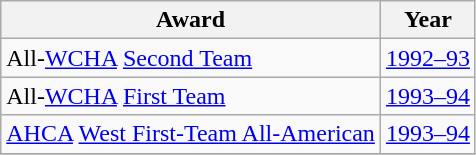<table class="wikitable">
<tr>
<th>Award</th>
<th>Year</th>
</tr>
<tr>
<td>All-<a href='#'>WCHA</a> <a href='#'>Second Team</a></td>
<td><a href='#'>1992–93</a></td>
</tr>
<tr>
<td>All-<a href='#'>WCHA</a> <a href='#'>First Team</a></td>
<td><a href='#'>1993–94</a></td>
</tr>
<tr>
<td><a href='#'>AHCA</a> <a href='#'>West First-Team All-American</a></td>
<td><a href='#'>1993–94</a></td>
</tr>
<tr>
</tr>
</table>
